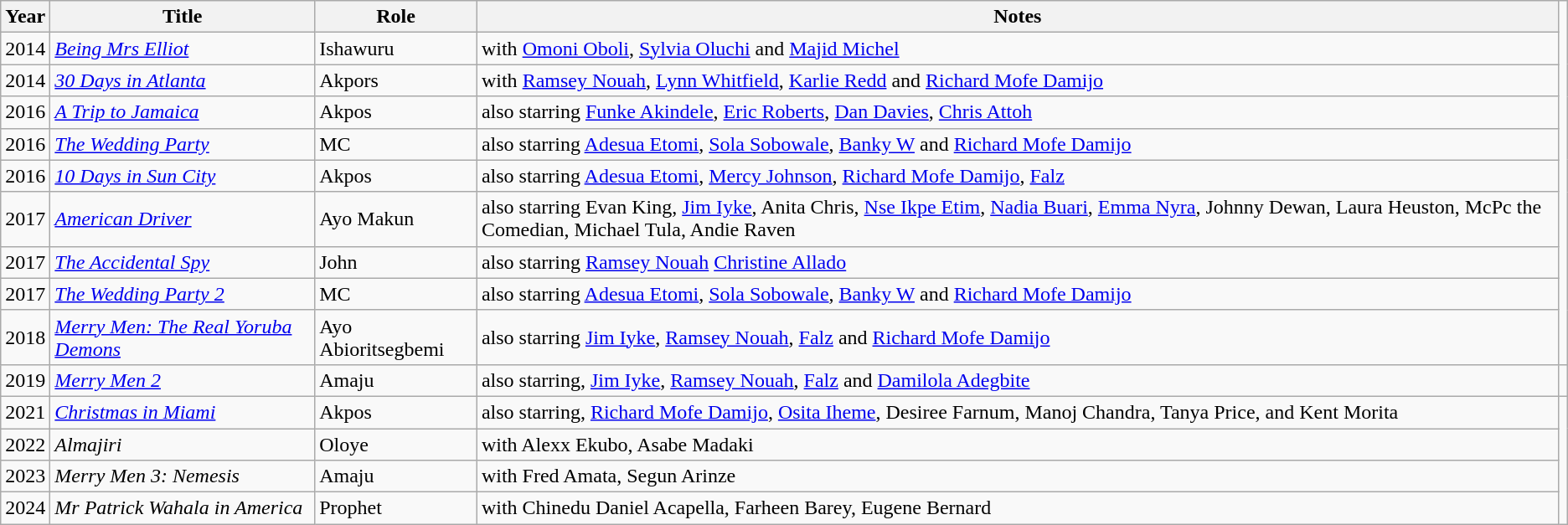<table class="wikitable sortable">
<tr>
<th>Year</th>
<th>Title</th>
<th>Role</th>
<th class="unsortable">Notes</th>
</tr>
<tr>
<td>2014</td>
<td><em><a href='#'>Being Mrs Elliot</a></em></td>
<td>Ishawuru</td>
<td>with <a href='#'>Omoni Oboli</a>, <a href='#'>Sylvia Oluchi</a> and <a href='#'>Majid Michel</a></td>
</tr>
<tr>
<td>2014</td>
<td><em><a href='#'>30 Days in Atlanta</a></em></td>
<td>Akpors</td>
<td>with <a href='#'>Ramsey Nouah</a>, <a href='#'>Lynn Whitfield</a>, <a href='#'>Karlie Redd</a> and <a href='#'>Richard Mofe Damijo</a></td>
</tr>
<tr>
<td>2016</td>
<td><em><a href='#'>A Trip to Jamaica</a></em></td>
<td>Akpos</td>
<td>also starring <a href='#'>Funke Akindele</a>, <a href='#'>Eric Roberts</a>, <a href='#'>Dan Davies</a>, <a href='#'>Chris Attoh</a></td>
</tr>
<tr>
<td>2016</td>
<td><em><a href='#'>The Wedding Party</a></em></td>
<td>MC</td>
<td>also starring <a href='#'>Adesua Etomi</a>, <a href='#'>Sola Sobowale</a>, <a href='#'>Banky W</a> and <a href='#'>Richard Mofe Damijo</a></td>
</tr>
<tr>
<td>2016</td>
<td><em> <a href='#'>10 Days in Sun City</a></em></td>
<td>Akpos</td>
<td>also starring <a href='#'>Adesua Etomi</a>, <a href='#'>Mercy Johnson</a>, <a href='#'>Richard Mofe Damijo</a>, <a href='#'>Falz</a></td>
</tr>
<tr>
<td>2017</td>
<td><a href='#'><em>American Driver</em></a></td>
<td>Ayo Makun</td>
<td>also starring Evan King, <a href='#'>Jim Iyke</a>, Anita Chris, <a href='#'>Nse Ikpe Etim</a>, <a href='#'>Nadia Buari</a>, <a href='#'>Emma Nyra</a>, Johnny Dewan, Laura Heuston, McPc the Comedian, Michael Tula, Andie Raven</td>
</tr>
<tr>
<td>2017</td>
<td><a href='#'><em>The Accidental Spy</em></a></td>
<td>John</td>
<td>also starring <a href='#'>Ramsey Nouah</a> <a href='#'>Christine Allado</a></td>
</tr>
<tr>
<td>2017</td>
<td><a href='#'><em>The Wedding Party 2</em></a></td>
<td>MC</td>
<td>also starring <a href='#'>Adesua Etomi</a>, <a href='#'>Sola Sobowale</a>, <a href='#'>Banky W</a> and <a href='#'>Richard Mofe Damijo</a></td>
</tr>
<tr>
<td>2018</td>
<td><em><a href='#'>Merry Men: The Real Yoruba Demons</a></em></td>
<td>Ayo Abioritsegbemi</td>
<td>also starring <a href='#'>Jim Iyke</a>, <a href='#'>Ramsey Nouah</a>, <a href='#'>Falz</a> and <a href='#'>Richard Mofe Damijo</a></td>
</tr>
<tr>
<td>2019</td>
<td><em><a href='#'>Merry Men 2</a></em></td>
<td>Amaju</td>
<td>also starring, <a href='#'>Jim Iyke</a>, <a href='#'>Ramsey Nouah</a>, <a href='#'>Falz</a> and <a href='#'>Damilola Adegbite</a></td>
<td></td>
</tr>
<tr>
<td>2021</td>
<td><em><a href='#'>Christmas in Miami</a></em></td>
<td>Akpos</td>
<td>also starring, <a href='#'>Richard Mofe Damijo</a>, <a href='#'>Osita Iheme</a>, Desiree Farnum, Manoj Chandra, Tanya Price, and Kent Morita</td>
</tr>
<tr>
<td>2022</td>
<td><em>Almajiri</em></td>
<td>Oloye</td>
<td>with Alexx Ekubo, Asabe Madaki</td>
</tr>
<tr>
<td>2023</td>
<td><em>Merry Men 3: Nemesis</em></td>
<td>Amaju</td>
<td>with Fred Amata, Segun Arinze</td>
</tr>
<tr>
<td>2024</td>
<td><em>Mr Patrick Wahala in America</em></td>
<td>Prophet</td>
<td>with Chinedu Daniel Acapella, Farheen Barey, Eugene Bernard</td>
</tr>
</table>
